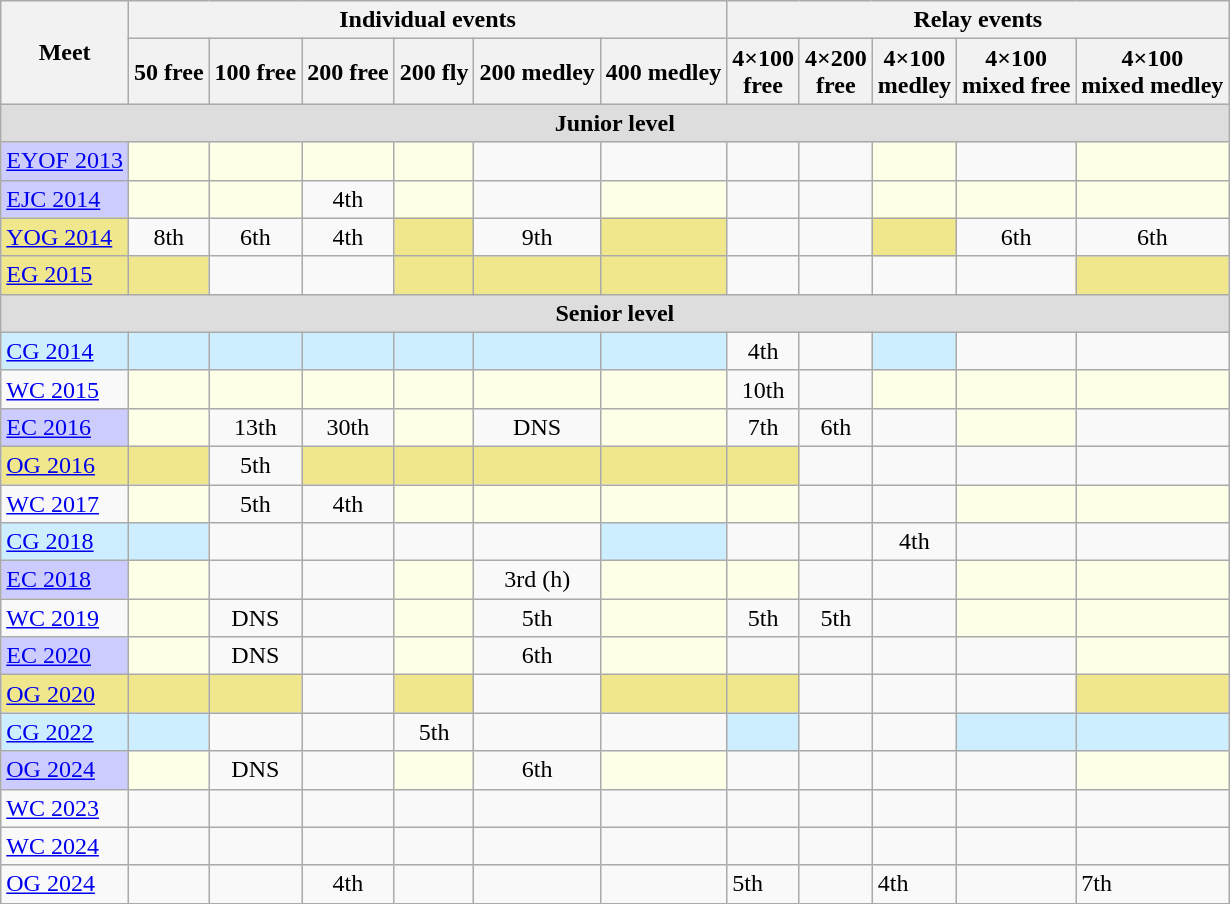<table class="sortable wikitable">
<tr>
<th rowspan="2">Meet</th>
<th colspan="6">Individual events</th>
<th colspan="5">Relay events</th>
</tr>
<tr>
<th class="unsortable">50 free</th>
<th class="unsortable">100 free</th>
<th class="unsortable">200 free</th>
<th class="unsortable">200 fly</th>
<th class="unsortable">200 medley</th>
<th class="unsortable">400 medley</th>
<th class="unsortable">4×100<br>free</th>
<th class="unsortable">4×200<br>free</th>
<th class="unsortable">4×100<br>medley</th>
<th class="unsortable">4×100<br>mixed free</th>
<th class="unsortable">4×100<br>mixed medley</th>
</tr>
<tr bgcolor="#DDDDDD">
<td colspan="12" align="center"><strong>Junior level</strong></td>
</tr>
<tr>
<td style="background:#ccccff"><a href='#'>EYOF 2013</a></td>
<td style="background:#fdffe7"></td>
<td style="background:#fdffe7"></td>
<td style="background:#fdffe7"></td>
<td style="background:#fdffe7"></td>
<td align="center"></td>
<td align="center"></td>
<td align="center"></td>
<td></td>
<td style="background:#fdffe7"></td>
<td align="center"></td>
<td style="background:#fdffe7"></td>
</tr>
<tr>
<td style="background:#ccccff"><a href='#'>EJC 2014</a></td>
<td style="background:#fdffe7"></td>
<td style="background:#fdffe7"></td>
<td align="center">4th</td>
<td style="background:#fdffe7"></td>
<td align="center"></td>
<td style="background:#fdffe7"></td>
<td align="center"></td>
<td align="center"></td>
<td style="background:#fdffe7"></td>
<td style="background:#fdffe7"></td>
<td style="background:#fdffe7"></td>
</tr>
<tr>
<td style="background:#f0e68c"><a href='#'>YOG 2014</a></td>
<td align="center">8th</td>
<td align="center">6th</td>
<td align="center">4th</td>
<td style="background:#f0e68c"></td>
<td align="center">9th</td>
<td style="background:#f0e68c"></td>
<td align="center"></td>
<td></td>
<td style="background:#f0e68c"></td>
<td align="center">6th</td>
<td align="center">6th</td>
</tr>
<tr>
<td style="background:#f0e68c"><a href='#'>EG 2015</a></td>
<td style="background:#f0e68c"></td>
<td align="center"></td>
<td align="center"></td>
<td style="background:#f0e68c"></td>
<td style="background:#f0e68c"></td>
<td style="background:#f0e68c"></td>
<td align="center"></td>
<td align="center"></td>
<td align="center"></td>
<td align="center"></td>
<td style="background:#f0e68c"></td>
</tr>
<tr bgcolor="#DDDDDD">
<td colspan="12" align="center"><strong>Senior level</strong></td>
</tr>
<tr>
<td style="background:#cceeff"><a href='#'>CG 2014</a></td>
<td style="background:#cceeff"></td>
<td style="background:#cceeff"></td>
<td style="background:#cceeff"></td>
<td style="background:#cceeff"></td>
<td style="background:#cceeff"></td>
<td style="background:#cceeff"></td>
<td align="center">4th</td>
<td align="center"></td>
<td style="background:#cceeff"></td>
<td></td>
<td></td>
</tr>
<tr>
<td><a href='#'>WC 2015</a></td>
<td style="background:#fdffe7"></td>
<td style="background:#fdffe7"></td>
<td style="background:#fdffe7"></td>
<td style="background:#fdffe7"></td>
<td style="background:#fdffe7"></td>
<td style="background:#fdffe7"></td>
<td align="center">10th</td>
<td align="center"></td>
<td style="background:#fdffe7"></td>
<td style="background:#fdffe7"></td>
<td style="background:#fdffe7"></td>
</tr>
<tr>
<td style="background:#ccccff"><a href='#'>EC 2016</a></td>
<td style="background:#fdffe7"></td>
<td align="center">13th</td>
<td align="center">30th</td>
<td style="background:#fdffe7"></td>
<td align="center">DNS</td>
<td style="background:#fdffe7"></td>
<td align="center">7th</td>
<td align="center">6th</td>
<td align="center"></td>
<td style="background:#fdffe7"></td>
<td align="center"></td>
</tr>
<tr>
<td style="background:#f0e68c"><a href='#'>OG 2016</a></td>
<td style="background:#f0e68c"></td>
<td align="center">5th</td>
<td style="background:#f0e68c"></td>
<td style="background:#f0e68c"></td>
<td style="background:#f0e68c"></td>
<td style="background:#f0e68c"></td>
<td style="background:#f0e68c"></td>
<td align="center"></td>
<td align="center"></td>
<td></td>
<td></td>
</tr>
<tr>
<td><a href='#'>WC 2017</a></td>
<td style="background:#fdffe7"></td>
<td align="center">5th</td>
<td align="center">4th</td>
<td style="background:#fdffe7"></td>
<td style="background:#fdffe7"></td>
<td style="background:#fdffe7"></td>
<td style="background:#fdffe7"></td>
<td align="center"></td>
<td align="center"></td>
<td style="background:#fdffe7"></td>
<td style="background:#fdffe7"></td>
</tr>
<tr>
<td style="background:#cceeff"><a href='#'>CG 2018</a></td>
<td style="background:#cceeff"></td>
<td align="center"></td>
<td align="center"></td>
<td align="center"></td>
<td align="center"></td>
<td style="background:#cceeff"></td>
<td align="center"></td>
<td align="center"></td>
<td align="center">4th</td>
<td></td>
<td></td>
</tr>
<tr>
<td style="background:#ccccff"><a href='#'>EC 2018</a></td>
<td style="background:#fdffe7"></td>
<td align="center"></td>
<td align="center"></td>
<td style="background:#fdffe7"></td>
<td align="center">3rd (h)</td>
<td style="background:#fdffe7"></td>
<td style="background:#fdffe7"></td>
<td align="center"></td>
<td align="center"></td>
<td style="background:#fdffe7"></td>
<td style="background:#fdffe7"></td>
</tr>
<tr>
<td><a href='#'>WC 2019</a></td>
<td style="background:#fdffe7"></td>
<td align="center">DNS</td>
<td align="center"></td>
<td style="background:#fdffe7"></td>
<td align="center">5th</td>
<td style="background:#fdffe7"></td>
<td align="center">5th</td>
<td align="center">5th</td>
<td align="center"></td>
<td style="background:#fdffe7"></td>
<td style="background:#fdffe7"></td>
</tr>
<tr>
<td style="background:#ccccff"><a href='#'>EC 2020</a></td>
<td style="background:#fdffe7"></td>
<td align="center">DNS</td>
<td align="center"></td>
<td style="background:#fdffe7"></td>
<td align="center">6th</td>
<td style="background:#fdffe7"></td>
<td align="center"></td>
<td align="center"></td>
<td align="center"></td>
<td align="center"></td>
<td style="background:#fdffe7"></td>
</tr>
<tr>
<td style="background:#f0e68c"><a href='#'>OG 2020</a></td>
<td style="background:#f0e68c"></td>
<td style="background:#f0e68c"></td>
<td align="center"></td>
<td style="background:#f0e68c"></td>
<td align="center"></td>
<td style="background:#f0e68c"></td>
<td style="background:#f0e68c"></td>
<td align="center"></td>
<td align="center"></td>
<td></td>
<td style="background:#f0e68c"></td>
</tr>
<tr>
<td style="background:#cceeff"><a href='#'>CG 2022</a></td>
<td style="background:#cceeff"></td>
<td align="center"></td>
<td align="center"></td>
<td align="center">5th</td>
<td align="center"></td>
<td align="center"></td>
<td style="background:#cceeff"></td>
<td align="center"></td>
<td align="center"></td>
<td style="background:#cceeff"></td>
<td style="background:#cceeff"></td>
</tr>
<tr>
<td style="background:#ccccff"><a href='#'>OG 2024</a></td>
<td style="background:#fdffe7"></td>
<td align="center">DNS</td>
<td align="center"></td>
<td style="background:#fdffe7"></td>
<td align="center">6th</td>
<td style="background:#fdffe7"></td>
<td align="center"></td>
<td align="center"></td>
<td align="center"></td>
<td align="center"></td>
<td style="background:#fdffe7"></td>
</tr>
<tr>
<td><a href='#'>WC 2023</a></td>
<td></td>
<td></td>
<td></td>
<td></td>
<td align=center></td>
<td></td>
<td></td>
<td align=center></td>
<td></td>
<td align=center></td>
<td></td>
</tr>
<tr>
<td><a href='#'>WC 2024</a></td>
<td></td>
<td></td>
<td></td>
<td></td>
<td></td>
<td></td>
<td></td>
<td></td>
<td></td>
<td></td>
<td></td>
</tr>
<tr>
<td><a href='#'>OG 2024</a></td>
<td></td>
<td></td>
<td align="center">4th</td>
<td></td>
<td align="center"></td>
<td></td>
<td>5th</td>
<td align="center"></td>
<td>4th</td>
<td></td>
<td>7th</td>
</tr>
</table>
